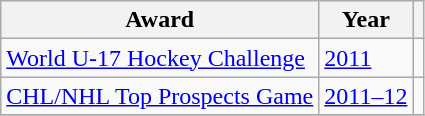<table class="wikitable">
<tr>
<th>Award</th>
<th>Year</th>
<th></th>
</tr>
<tr>
<td><a href='#'>World U-17 Hockey Challenge</a></td>
<td><a href='#'>2011</a></td>
<td></td>
</tr>
<tr>
<td><a href='#'>CHL/NHL Top Prospects Game</a></td>
<td><a href='#'>2011–12</a></td>
<td></td>
</tr>
<tr>
</tr>
</table>
